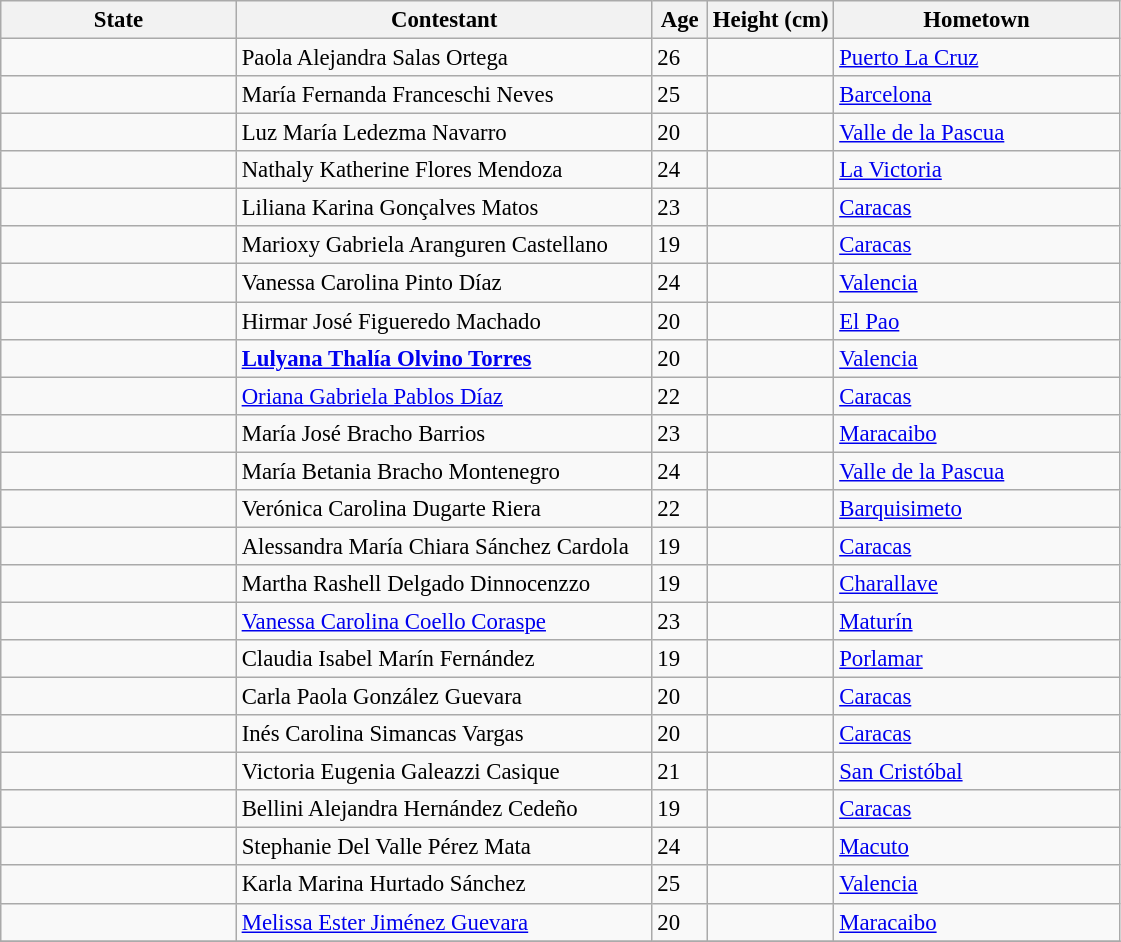<table class="wikitable sortable" style="font-size: 95%;">
<tr>
<th width="150">State</th>
<th width="270">Contestant</th>
<th width="30">Age</th>
<th>Height (cm)</th>
<th width="183">Hometown</th>
</tr>
<tr>
<td><strong></strong></td>
<td>Paola Alejandra Salas Ortega</td>
<td>26</td>
<td></td>
<td><a href='#'>Puerto La Cruz</a></td>
</tr>
<tr>
<td><strong></strong></td>
<td>María Fernanda Franceschi Neves</td>
<td>25</td>
<td></td>
<td><a href='#'>Barcelona</a></td>
</tr>
<tr>
<td><strong></strong></td>
<td>Luz María Ledezma Navarro</td>
<td>20</td>
<td></td>
<td><a href='#'>Valle de la Pascua</a></td>
</tr>
<tr>
<td><strong></strong></td>
<td>Nathaly Katherine Flores Mendoza</td>
<td>24</td>
<td></td>
<td><a href='#'>La Victoria</a></td>
</tr>
<tr>
<td><strong></strong></td>
<td>Liliana Karina Gonçalves Matos</td>
<td>23</td>
<td></td>
<td><a href='#'>Caracas</a></td>
</tr>
<tr>
<td><strong></strong></td>
<td>Marioxy Gabriela Aranguren Castellano</td>
<td>19</td>
<td></td>
<td><a href='#'>Caracas</a></td>
</tr>
<tr>
<td><strong></strong></td>
<td>Vanessa Carolina Pinto Díaz</td>
<td>24</td>
<td></td>
<td><a href='#'>Valencia</a></td>
</tr>
<tr>
<td><strong></strong></td>
<td>Hirmar José Figueredo Machado</td>
<td>20</td>
<td></td>
<td><a href='#'>El Pao</a></td>
</tr>
<tr>
<td><strong></strong></td>
<td><strong><a href='#'>Lulyana Thalía Olvino Torres</a></strong></td>
<td>20</td>
<td></td>
<td><a href='#'>Valencia</a></td>
</tr>
<tr>
<td><strong></strong></td>
<td><a href='#'>Oriana Gabriela Pablos Díaz</a></td>
<td>22</td>
<td></td>
<td><a href='#'>Caracas</a></td>
</tr>
<tr>
<td><strong></strong></td>
<td>María José Bracho Barrios</td>
<td>23</td>
<td></td>
<td><a href='#'>Maracaibo</a></td>
</tr>
<tr>
<td><strong></strong></td>
<td>María Betania Bracho Montenegro</td>
<td>24</td>
<td></td>
<td><a href='#'>Valle de la Pascua</a></td>
</tr>
<tr>
<td><strong></strong></td>
<td>Verónica Carolina Dugarte Riera</td>
<td>22</td>
<td></td>
<td><a href='#'>Barquisimeto</a></td>
</tr>
<tr>
<td><strong></strong></td>
<td>Alessandra María Chiara Sánchez Cardola</td>
<td>19</td>
<td></td>
<td><a href='#'>Caracas</a></td>
</tr>
<tr>
<td><strong></strong></td>
<td>Martha Rashell Delgado Dinnocenzzo</td>
<td>19</td>
<td></td>
<td><a href='#'>Charallave</a></td>
</tr>
<tr>
<td><strong></strong></td>
<td><a href='#'>Vanessa Carolina Coello Coraspe</a></td>
<td>23</td>
<td></td>
<td><a href='#'>Maturín</a></td>
</tr>
<tr>
<td><strong></strong></td>
<td>Claudia Isabel Marín Fernández</td>
<td>19</td>
<td></td>
<td><a href='#'>Porlamar</a></td>
</tr>
<tr>
<td><strong></strong></td>
<td>Carla Paola González Guevara</td>
<td>20</td>
<td></td>
<td><a href='#'>Caracas</a></td>
</tr>
<tr>
<td><strong></strong></td>
<td>Inés Carolina Simancas Vargas</td>
<td>20</td>
<td></td>
<td><a href='#'>Caracas</a></td>
</tr>
<tr>
<td><strong></strong></td>
<td>Victoria Eugenia Galeazzi Casique</td>
<td>21</td>
<td></td>
<td><a href='#'>San Cristóbal</a></td>
</tr>
<tr>
<td><strong></strong></td>
<td>Bellini Alejandra Hernández Cedeño</td>
<td>19</td>
<td></td>
<td><a href='#'>Caracas</a></td>
</tr>
<tr>
<td><strong></strong></td>
<td>Stephanie Del Valle Pérez Mata</td>
<td>24</td>
<td></td>
<td><a href='#'>Macuto</a></td>
</tr>
<tr>
<td><strong></strong></td>
<td>Karla Marina Hurtado Sánchez</td>
<td>25</td>
<td></td>
<td><a href='#'>Valencia</a></td>
</tr>
<tr>
<td><strong></strong></td>
<td><a href='#'>Melissa Ester Jiménez Guevara</a></td>
<td>20</td>
<td></td>
<td><a href='#'>Maracaibo</a></td>
</tr>
<tr>
</tr>
</table>
